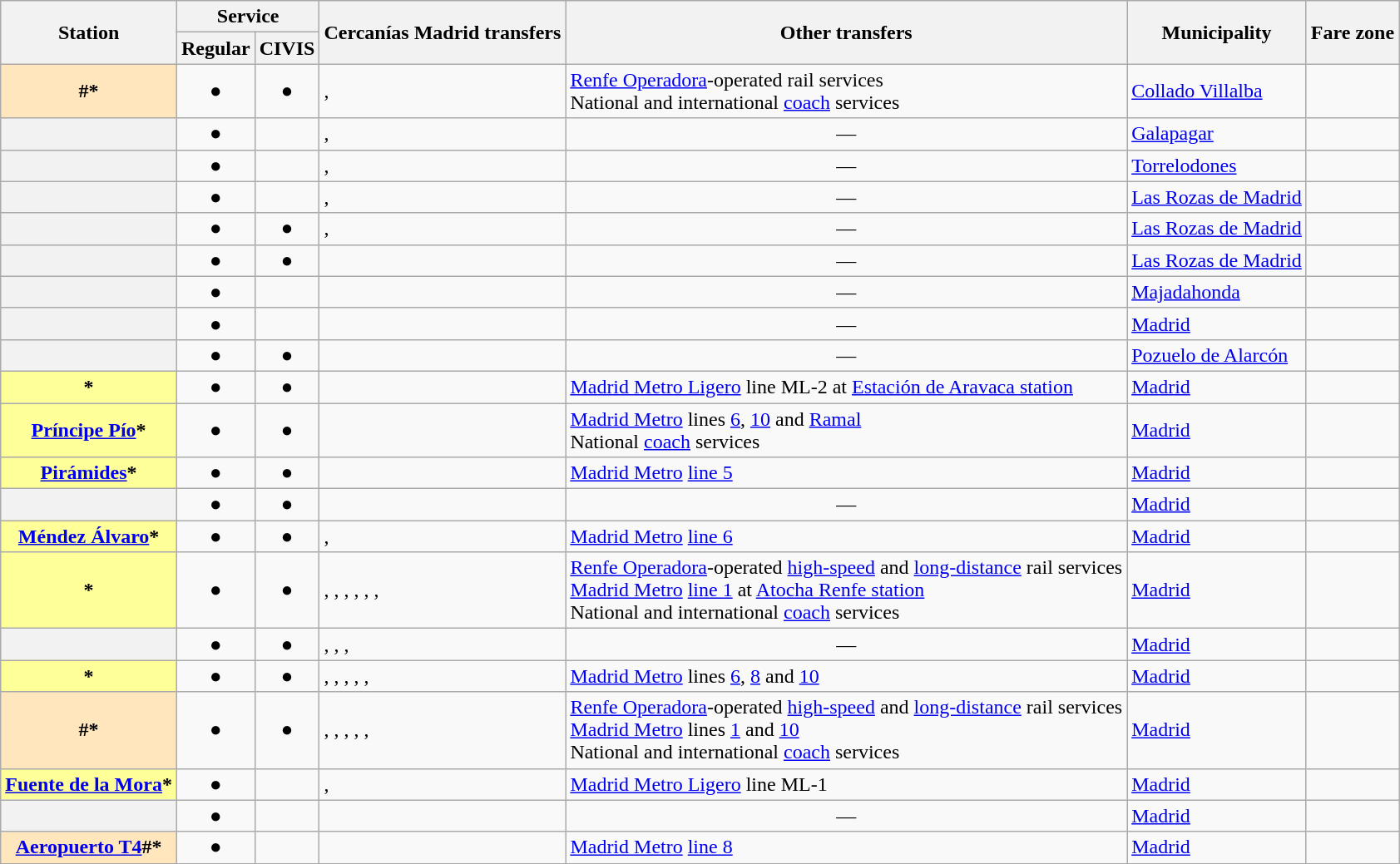<table class="wikitable sortable plainrowheaders">
<tr>
<th scope=col rowspan=2>Station</th>
<th scope=col colspan=2>Service</th>
<th scope=col rowspan=2>Cercanías Madrid transfers</th>
<th scope=col rowspan=2>Other transfers</th>
<th scope=col rowspan=2>Municipality</th>
<th scope=col rowspan=2>Fare zone</th>
</tr>
<tr>
<th scope=col>Regular</th>
<th scope=col>CIVIS</th>
</tr>
<tr>
<th scope=row style="background-color:#FFE6BD">#*</th>
<td align=center>●</td>
<td align=center>●</td>
<td>, </td>
<td><a href='#'>Renfe Operadora</a>-operated rail services<br> National and international <a href='#'>coach</a> services</td>
<td><a href='#'>Collado Villalba</a></td>
<td align=center></td>
</tr>
<tr>
<th scope=row></th>
<td align=center>●</td>
<td></td>
<td>, </td>
<td align=center>—</td>
<td><a href='#'>Galapagar</a></td>
<td align=center></td>
</tr>
<tr>
<th scope=row></th>
<td align=center>●</td>
<td></td>
<td>, </td>
<td align=center>—</td>
<td><a href='#'>Torrelodones</a></td>
<td align=center></td>
</tr>
<tr>
<th scope=row></th>
<td align=center>●</td>
<td></td>
<td>, </td>
<td align=center>—</td>
<td><a href='#'>Las Rozas de Madrid</a></td>
<td align=center></td>
</tr>
<tr>
<th scope=row></th>
<td align=center>●</td>
<td align=center>●</td>
<td>, </td>
<td align=center>—</td>
<td><a href='#'>Las Rozas de Madrid</a></td>
<td align=center></td>
</tr>
<tr>
<th scope=row></th>
<td align=center>●</td>
<td align=center>●</td>
<td></td>
<td align=center>—</td>
<td><a href='#'>Las Rozas de Madrid</a></td>
<td align=center></td>
</tr>
<tr>
<th scope=row></th>
<td align=center>●</td>
<td></td>
<td></td>
<td align=center>—</td>
<td><a href='#'>Majadahonda</a></td>
<td align=center></td>
</tr>
<tr>
<th scope=row></th>
<td align=center>●</td>
<td></td>
<td></td>
<td align=center>—</td>
<td><a href='#'>Madrid</a></td>
<td align=center></td>
</tr>
<tr>
<th scope=row></th>
<td align=center>●</td>
<td align=center>●</td>
<td></td>
<td align=center>—</td>
<td><a href='#'>Pozuelo de Alarcón</a></td>
<td align=center></td>
</tr>
<tr>
<th scope=row style="background-color:#FFFF99">*</th>
<td align=center>●</td>
<td align=center>●</td>
<td></td>
<td><a href='#'>Madrid Metro Ligero</a> line ML-2 at <a href='#'>Estación de Aravaca station</a></td>
<td><a href='#'>Madrid</a></td>
<td align=center></td>
</tr>
<tr>
<th scope=row style="background-color:#FFFF99"><a href='#'>Príncipe Pío</a>*</th>
<td align=center>●</td>
<td align=center>●</td>
<td></td>
<td><a href='#'>Madrid Metro</a> lines <a href='#'>6</a>, <a href='#'>10</a> and <a href='#'>Ramal</a><br> National <a href='#'>coach</a> services</td>
<td><a href='#'>Madrid</a></td>
<td align=center></td>
</tr>
<tr>
<th scope=row style="background-color:#FFFF99"><a href='#'>Pirámides</a>*</th>
<td align=center>●</td>
<td align=center>●</td>
<td></td>
<td><a href='#'>Madrid Metro</a> <a href='#'>line 5</a></td>
<td><a href='#'>Madrid</a></td>
<td align=center></td>
</tr>
<tr>
<th scope=row></th>
<td align=center>●</td>
<td align=center>●</td>
<td></td>
<td align=center>—</td>
<td><a href='#'>Madrid</a></td>
<td align=center></td>
</tr>
<tr>
<th scope=row style="background-color:#FFFF99"><a href='#'>Méndez Álvaro</a>*</th>
<td align=center>●</td>
<td align=center>●</td>
<td>, </td>
<td><a href='#'>Madrid Metro</a> <a href='#'>line 6</a></td>
<td><a href='#'>Madrid</a></td>
<td align=center></td>
</tr>
<tr>
<th scope=row style="background: #FFFF99;">*</th>
<td align=center>●</td>
<td align=center>●</td>
<td>, , , , , , </td>
<td><a href='#'>Renfe Operadora</a>-operated <a href='#'>high-speed</a> and <a href='#'>long-distance</a> rail services<br><a href='#'>Madrid Metro</a> <a href='#'>line 1</a> at <a href='#'>Atocha Renfe station</a><br> National and international <a href='#'>coach</a> services</td>
<td><a href='#'>Madrid</a></td>
<td align=center></td>
</tr>
<tr>
<th scope=row></th>
<td align=center>●</td>
<td align=center>●</td>
<td>, , , </td>
<td align=center>—</td>
<td><a href='#'>Madrid</a></td>
<td align=center></td>
</tr>
<tr>
<th scope=row style="background: #FFFF99;">*</th>
<td align=center>●</td>
<td align=center>●</td>
<td>, , , , , </td>
<td><a href='#'>Madrid Metro</a> lines <a href='#'>6</a>, <a href='#'>8</a> and <a href='#'>10</a></td>
<td><a href='#'>Madrid</a></td>
<td align=center></td>
</tr>
<tr>
<th scope=row style="background-color:#FFE6BD">#*</th>
<td align=center>●</td>
<td align=center>●</td>
<td>, , , , , </td>
<td><a href='#'>Renfe Operadora</a>-operated <a href='#'>high-speed</a> and <a href='#'>long-distance</a> rail services<br><a href='#'>Madrid Metro</a> lines <a href='#'>1</a> and <a href='#'>10</a><br> National and international <a href='#'>coach</a> services</td>
<td><a href='#'>Madrid</a></td>
<td align=center></td>
</tr>
<tr>
<th scope=row style="background-color:#FFFF99"><a href='#'>Fuente de la Mora</a>*</th>
<td align=center>●</td>
<td></td>
<td>, </td>
<td><a href='#'>Madrid Metro Ligero</a> line ML-1</td>
<td><a href='#'>Madrid</a></td>
<td align=center></td>
</tr>
<tr>
<th scope=row></th>
<td align=center>●</td>
<td></td>
<td></td>
<td align=center>—</td>
<td><a href='#'>Madrid</a></td>
<td align=center></td>
</tr>
<tr>
<th scope=row style="background-color:#FFE6BD"><a href='#'>Aeropuerto T4</a>#*</th>
<td align=center>●</td>
<td></td>
<td></td>
<td><a href='#'>Madrid Metro</a> <a href='#'>line 8</a></td>
<td><a href='#'>Madrid</a></td>
<td align=center></td>
</tr>
</table>
